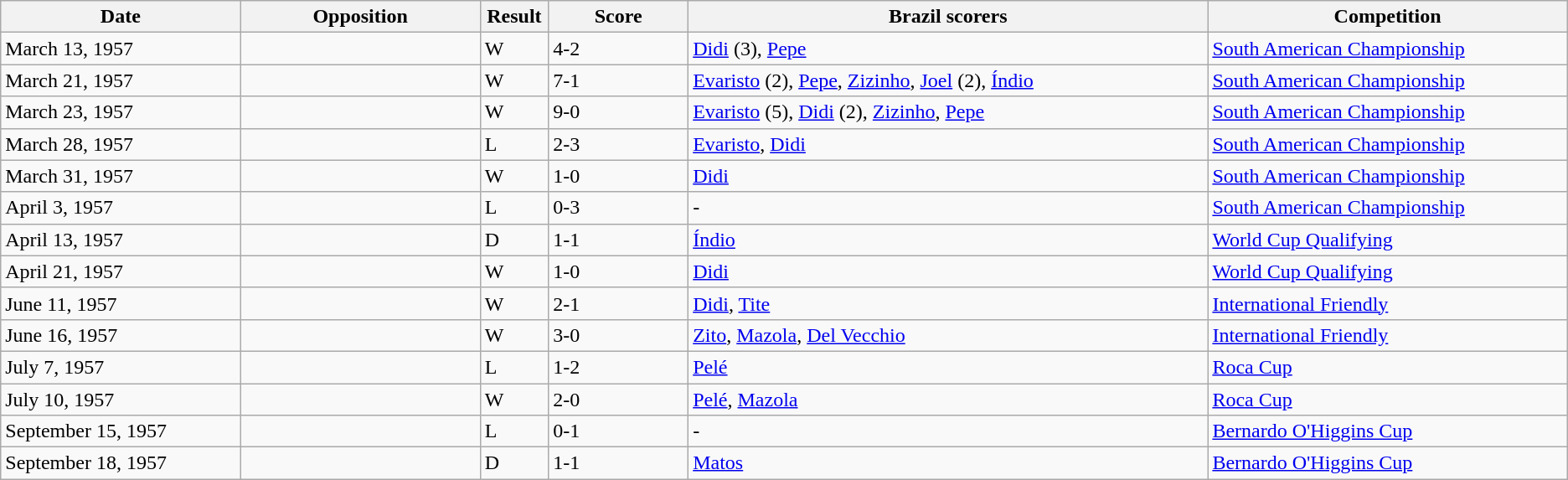<table class="wikitable" style="text-align: left;">
<tr>
<th width=12%>Date</th>
<th width=12%>Opposition</th>
<th width=1%>Result</th>
<th width=7%>Score</th>
<th width=26%>Brazil scorers</th>
<th width=18%>Competition</th>
</tr>
<tr>
<td>March 13, 1957</td>
<td></td>
<td>W</td>
<td>4-2</td>
<td><a href='#'>Didi</a> (3), <a href='#'>Pepe</a></td>
<td><a href='#'>South American Championship</a></td>
</tr>
<tr>
<td>March 21, 1957</td>
<td></td>
<td>W</td>
<td>7-1</td>
<td><a href='#'>Evaristo</a> (2), <a href='#'>Pepe</a>, <a href='#'>Zizinho</a>, <a href='#'>Joel</a> (2), <a href='#'>Índio</a></td>
<td><a href='#'>South American Championship</a></td>
</tr>
<tr>
<td>March 23, 1957</td>
<td></td>
<td>W</td>
<td>9-0</td>
<td><a href='#'>Evaristo</a> (5), <a href='#'>Didi</a> (2), <a href='#'>Zizinho</a>, <a href='#'>Pepe</a></td>
<td><a href='#'>South American Championship</a></td>
</tr>
<tr>
<td>March 28, 1957</td>
<td></td>
<td>L</td>
<td>2-3</td>
<td><a href='#'>Evaristo</a>, <a href='#'>Didi</a></td>
<td><a href='#'>South American Championship</a></td>
</tr>
<tr>
<td>March 31, 1957</td>
<td></td>
<td>W</td>
<td>1-0</td>
<td><a href='#'>Didi</a></td>
<td><a href='#'>South American Championship</a></td>
</tr>
<tr>
<td>April 3, 1957</td>
<td></td>
<td>L</td>
<td>0-3</td>
<td>-</td>
<td><a href='#'>South American Championship</a></td>
</tr>
<tr>
<td>April 13, 1957</td>
<td></td>
<td>D</td>
<td>1-1</td>
<td><a href='#'>Índio</a></td>
<td><a href='#'>World Cup Qualifying</a></td>
</tr>
<tr>
<td>April 21, 1957</td>
<td></td>
<td>W</td>
<td>1-0</td>
<td><a href='#'>Didi</a></td>
<td><a href='#'>World Cup Qualifying</a></td>
</tr>
<tr>
<td>June 11, 1957</td>
<td></td>
<td>W</td>
<td>2-1</td>
<td><a href='#'>Didi</a>, <a href='#'>Tite</a></td>
<td><a href='#'>International Friendly</a></td>
</tr>
<tr>
<td>June 16, 1957</td>
<td></td>
<td>W</td>
<td>3-0</td>
<td><a href='#'>Zito</a>, <a href='#'>Mazola</a>, <a href='#'>Del Vecchio</a></td>
<td><a href='#'>International Friendly</a></td>
</tr>
<tr>
<td>July 7, 1957</td>
<td></td>
<td>L</td>
<td>1-2</td>
<td><a href='#'>Pelé</a></td>
<td><a href='#'>Roca Cup</a></td>
</tr>
<tr>
<td>July 10, 1957</td>
<td></td>
<td>W</td>
<td>2-0</td>
<td><a href='#'>Pelé</a>, <a href='#'>Mazola</a></td>
<td><a href='#'>Roca Cup</a></td>
</tr>
<tr>
<td>September 15, 1957</td>
<td></td>
<td>L</td>
<td>0-1</td>
<td>-</td>
<td><a href='#'>Bernardo O'Higgins Cup</a></td>
</tr>
<tr>
<td>September 18, 1957</td>
<td></td>
<td>D</td>
<td>1-1</td>
<td><a href='#'>Matos</a></td>
<td><a href='#'>Bernardo O'Higgins Cup</a></td>
</tr>
</table>
